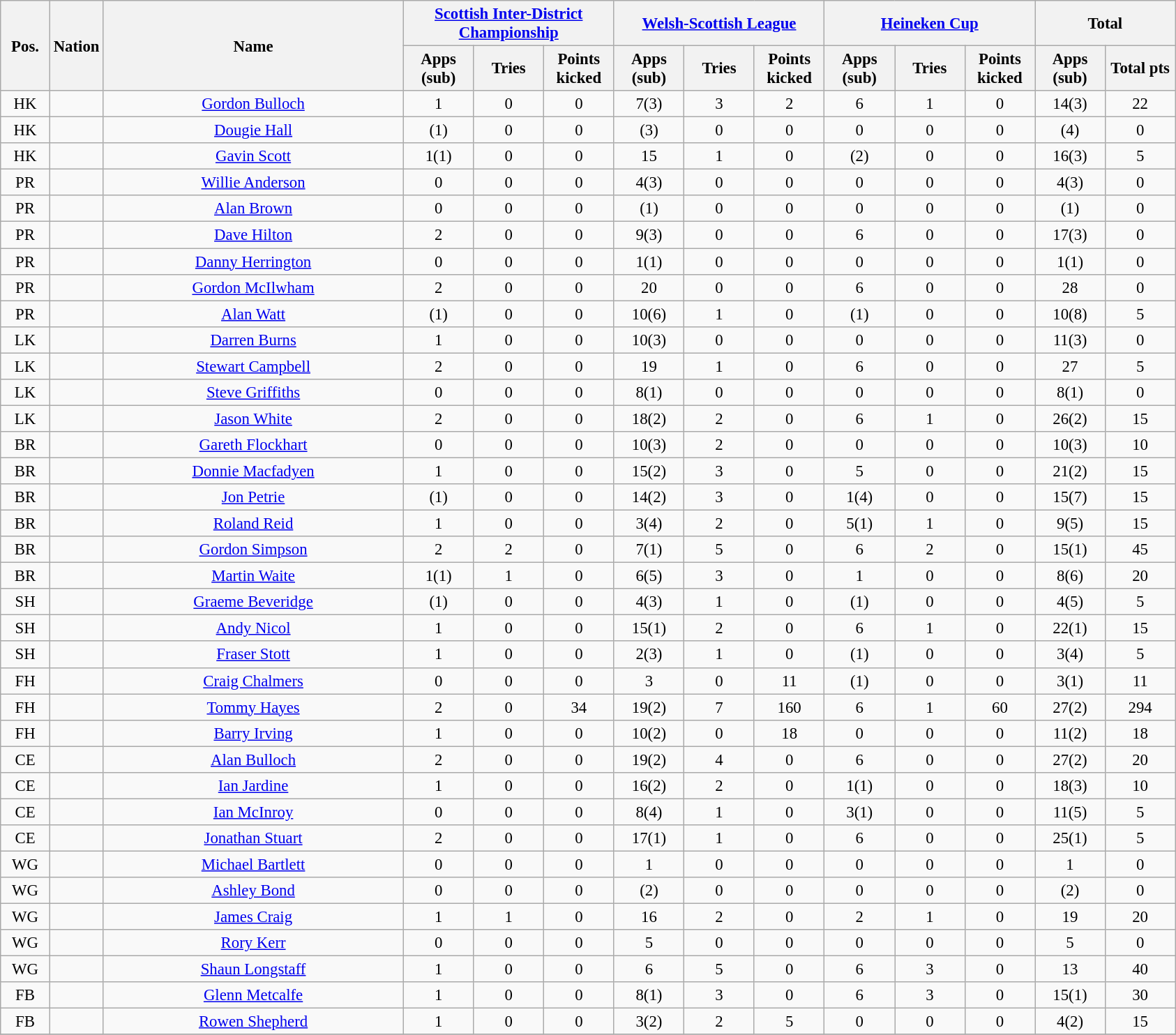<table class="wikitable" style="font-size: 95%; text-align: center;">
<tr>
<th rowspan=2 width=40>Pos.</th>
<th rowspan=2 width=40>Nation</th>
<th rowspan=2 width=280>Name</th>
<th colspan=3 width=130><a href='#'>Scottish Inter-District Championship</a></th>
<th colspan=3 width=130><a href='#'>Welsh-Scottish League</a></th>
<th colspan=3 width=130><a href='#'>Heineken Cup</a></th>
<th colspan=2>Total</th>
</tr>
<tr>
<th rowspan=1 style="width:60px;">Apps<br>(sub)</th>
<th rowspan=1 style="width:60px;">Tries</th>
<th rowspan=1 style="width:60px;">Points<br>kicked</th>
<th rowspan=1 style="width:60px;">Apps<br>(sub)</th>
<th rowspan=1 style="width:60px;">Tries</th>
<th rowspan=1 style="width:60px;">Points<br>kicked</th>
<th rowspan=1 style="width:60px;">Apps<br>(sub)</th>
<th rowspan=1 style="width:60px;">Tries</th>
<th rowspan=1 style="width:60px;">Points<br>kicked</th>
<th rowspan=1 style="width:60px;">Apps<br>(sub)</th>
<th rowspan=1 style="width:60px;">Total pts</th>
</tr>
<tr>
<td>HK</td>
<td></td>
<td><a href='#'>Gordon Bulloch</a></td>
<td>1</td>
<td>0</td>
<td>0</td>
<td>7(3)</td>
<td>3</td>
<td>2</td>
<td>6</td>
<td>1</td>
<td>0</td>
<td>14(3)</td>
<td>22</td>
</tr>
<tr>
<td>HK</td>
<td></td>
<td><a href='#'>Dougie Hall</a></td>
<td>(1)</td>
<td>0</td>
<td>0</td>
<td>(3)</td>
<td>0</td>
<td>0</td>
<td>0</td>
<td>0</td>
<td>0</td>
<td>(4)</td>
<td>0</td>
</tr>
<tr>
<td>HK</td>
<td></td>
<td><a href='#'>Gavin Scott</a></td>
<td>1(1)</td>
<td>0</td>
<td>0</td>
<td>15</td>
<td>1</td>
<td>0</td>
<td>(2)</td>
<td>0</td>
<td>0</td>
<td>16(3)</td>
<td>5</td>
</tr>
<tr>
<td>PR</td>
<td></td>
<td><a href='#'>Willie Anderson</a></td>
<td>0</td>
<td>0</td>
<td>0</td>
<td>4(3)</td>
<td>0</td>
<td>0</td>
<td>0</td>
<td>0</td>
<td>0</td>
<td>4(3)</td>
<td>0</td>
</tr>
<tr>
<td>PR</td>
<td></td>
<td><a href='#'>Alan Brown</a></td>
<td>0</td>
<td>0</td>
<td>0</td>
<td>(1)</td>
<td>0</td>
<td>0</td>
<td>0</td>
<td>0</td>
<td>0</td>
<td>(1)</td>
<td>0</td>
</tr>
<tr>
<td>PR</td>
<td></td>
<td><a href='#'>Dave Hilton</a></td>
<td>2</td>
<td>0</td>
<td>0</td>
<td>9(3)</td>
<td>0</td>
<td>0</td>
<td>6</td>
<td>0</td>
<td>0</td>
<td>17(3)</td>
<td>0</td>
</tr>
<tr>
<td>PR</td>
<td></td>
<td><a href='#'>Danny Herrington</a></td>
<td>0</td>
<td>0</td>
<td>0</td>
<td>1(1)</td>
<td>0</td>
<td>0</td>
<td>0</td>
<td>0</td>
<td>0</td>
<td>1(1)</td>
<td>0</td>
</tr>
<tr>
<td>PR</td>
<td></td>
<td><a href='#'>Gordon McIlwham</a></td>
<td>2</td>
<td>0</td>
<td>0</td>
<td>20</td>
<td>0</td>
<td>0</td>
<td>6</td>
<td>0</td>
<td>0</td>
<td>28</td>
<td>0</td>
</tr>
<tr>
<td>PR</td>
<td></td>
<td><a href='#'>Alan Watt</a></td>
<td>(1)</td>
<td>0</td>
<td>0</td>
<td>10(6)</td>
<td>1</td>
<td>0</td>
<td>(1)</td>
<td>0</td>
<td>0</td>
<td>10(8)</td>
<td>5</td>
</tr>
<tr>
<td>LK</td>
<td></td>
<td><a href='#'>Darren Burns</a></td>
<td>1</td>
<td>0</td>
<td>0</td>
<td>10(3)</td>
<td>0</td>
<td>0</td>
<td>0</td>
<td>0</td>
<td>0</td>
<td>11(3)</td>
<td>0</td>
</tr>
<tr>
<td>LK</td>
<td></td>
<td><a href='#'>Stewart Campbell</a></td>
<td>2</td>
<td>0</td>
<td>0</td>
<td>19</td>
<td>1</td>
<td>0</td>
<td>6</td>
<td>0</td>
<td>0</td>
<td>27</td>
<td>5</td>
</tr>
<tr>
<td>LK</td>
<td></td>
<td><a href='#'>Steve Griffiths</a></td>
<td>0</td>
<td>0</td>
<td>0</td>
<td>8(1)</td>
<td>0</td>
<td>0</td>
<td>0</td>
<td>0</td>
<td>0</td>
<td>8(1)</td>
<td>0</td>
</tr>
<tr>
<td>LK</td>
<td></td>
<td><a href='#'>Jason White</a></td>
<td>2</td>
<td>0</td>
<td>0</td>
<td>18(2)</td>
<td>2</td>
<td>0</td>
<td>6</td>
<td>1</td>
<td>0</td>
<td>26(2)</td>
<td>15</td>
</tr>
<tr>
<td>BR</td>
<td></td>
<td><a href='#'>Gareth Flockhart</a></td>
<td>0</td>
<td>0</td>
<td>0</td>
<td>10(3)</td>
<td>2</td>
<td>0</td>
<td>0</td>
<td>0</td>
<td>0</td>
<td>10(3)</td>
<td>10</td>
</tr>
<tr>
<td>BR</td>
<td></td>
<td><a href='#'>Donnie Macfadyen</a></td>
<td>1</td>
<td>0</td>
<td>0</td>
<td>15(2)</td>
<td>3</td>
<td>0</td>
<td>5</td>
<td>0</td>
<td>0</td>
<td>21(2)</td>
<td>15</td>
</tr>
<tr>
<td>BR</td>
<td></td>
<td><a href='#'>Jon Petrie</a></td>
<td>(1)</td>
<td>0</td>
<td>0</td>
<td>14(2)</td>
<td>3</td>
<td>0</td>
<td>1(4)</td>
<td>0</td>
<td>0</td>
<td>15(7)</td>
<td>15</td>
</tr>
<tr>
<td>BR</td>
<td></td>
<td><a href='#'>Roland Reid</a></td>
<td>1</td>
<td>0</td>
<td>0</td>
<td>3(4)</td>
<td>2</td>
<td>0</td>
<td>5(1)</td>
<td>1</td>
<td>0</td>
<td>9(5)</td>
<td>15</td>
</tr>
<tr>
<td>BR</td>
<td></td>
<td><a href='#'>Gordon Simpson</a></td>
<td>2</td>
<td>2</td>
<td>0</td>
<td>7(1)</td>
<td>5</td>
<td>0</td>
<td>6</td>
<td>2</td>
<td>0</td>
<td>15(1)</td>
<td>45</td>
</tr>
<tr>
<td>BR</td>
<td></td>
<td><a href='#'>Martin Waite</a></td>
<td>1(1)</td>
<td>1</td>
<td>0</td>
<td>6(5)</td>
<td>3</td>
<td>0</td>
<td>1</td>
<td>0</td>
<td>0</td>
<td>8(6)</td>
<td>20</td>
</tr>
<tr>
<td>SH</td>
<td></td>
<td><a href='#'>Graeme Beveridge</a></td>
<td>(1)</td>
<td>0</td>
<td>0</td>
<td>4(3)</td>
<td>1</td>
<td>0</td>
<td>(1)</td>
<td>0</td>
<td>0</td>
<td>4(5)</td>
<td>5</td>
</tr>
<tr>
<td>SH</td>
<td></td>
<td><a href='#'>Andy Nicol</a></td>
<td>1</td>
<td>0</td>
<td>0</td>
<td>15(1)</td>
<td>2</td>
<td>0</td>
<td>6</td>
<td>1</td>
<td>0</td>
<td>22(1)</td>
<td>15</td>
</tr>
<tr>
<td>SH</td>
<td></td>
<td><a href='#'>Fraser Stott</a></td>
<td>1</td>
<td>0</td>
<td>0</td>
<td>2(3)</td>
<td>1</td>
<td>0</td>
<td>(1)</td>
<td>0</td>
<td>0</td>
<td>3(4)</td>
<td>5</td>
</tr>
<tr>
<td>FH</td>
<td></td>
<td><a href='#'>Craig Chalmers</a></td>
<td>0</td>
<td>0</td>
<td>0</td>
<td>3</td>
<td>0</td>
<td>11</td>
<td>(1)</td>
<td>0</td>
<td>0</td>
<td>3(1)</td>
<td>11</td>
</tr>
<tr>
<td>FH</td>
<td></td>
<td><a href='#'>Tommy Hayes</a></td>
<td>2</td>
<td>0</td>
<td>34</td>
<td>19(2)</td>
<td>7</td>
<td>160</td>
<td>6</td>
<td>1</td>
<td>60</td>
<td>27(2)</td>
<td>294</td>
</tr>
<tr>
<td>FH</td>
<td></td>
<td><a href='#'>Barry Irving</a></td>
<td>1</td>
<td>0</td>
<td>0</td>
<td>10(2)</td>
<td>0</td>
<td>18</td>
<td>0</td>
<td>0</td>
<td>0</td>
<td>11(2)</td>
<td>18</td>
</tr>
<tr>
<td>CE</td>
<td></td>
<td><a href='#'>Alan Bulloch</a></td>
<td>2</td>
<td>0</td>
<td>0</td>
<td>19(2)</td>
<td>4</td>
<td>0</td>
<td>6</td>
<td>0</td>
<td>0</td>
<td>27(2)</td>
<td>20</td>
</tr>
<tr>
<td>CE</td>
<td></td>
<td><a href='#'>Ian Jardine</a></td>
<td>1</td>
<td>0</td>
<td>0</td>
<td>16(2)</td>
<td>2</td>
<td>0</td>
<td>1(1)</td>
<td>0</td>
<td>0</td>
<td>18(3)</td>
<td>10</td>
</tr>
<tr>
<td>CE</td>
<td></td>
<td><a href='#'>Ian McInroy</a></td>
<td>0</td>
<td>0</td>
<td>0</td>
<td>8(4)</td>
<td>1</td>
<td>0</td>
<td>3(1)</td>
<td>0</td>
<td>0</td>
<td>11(5)</td>
<td>5</td>
</tr>
<tr>
<td>CE</td>
<td></td>
<td><a href='#'>Jonathan Stuart</a></td>
<td>2</td>
<td>0</td>
<td>0</td>
<td>17(1)</td>
<td>1</td>
<td>0</td>
<td>6</td>
<td>0</td>
<td>0</td>
<td>25(1)</td>
<td>5</td>
</tr>
<tr>
<td>WG</td>
<td></td>
<td><a href='#'>Michael Bartlett</a></td>
<td>0</td>
<td>0</td>
<td>0</td>
<td>1</td>
<td>0</td>
<td>0</td>
<td>0</td>
<td>0</td>
<td>0</td>
<td>1</td>
<td>0</td>
</tr>
<tr>
<td>WG</td>
<td></td>
<td><a href='#'>Ashley Bond</a></td>
<td>0</td>
<td>0</td>
<td>0</td>
<td>(2)</td>
<td>0</td>
<td>0</td>
<td>0</td>
<td>0</td>
<td>0</td>
<td>(2)</td>
<td>0</td>
</tr>
<tr>
<td>WG</td>
<td></td>
<td><a href='#'>James Craig</a></td>
<td>1</td>
<td>1</td>
<td>0</td>
<td>16</td>
<td>2</td>
<td>0</td>
<td>2</td>
<td>1</td>
<td>0</td>
<td>19</td>
<td>20</td>
</tr>
<tr>
<td>WG</td>
<td></td>
<td><a href='#'>Rory Kerr</a></td>
<td>0</td>
<td>0</td>
<td>0</td>
<td>5</td>
<td>0</td>
<td>0</td>
<td>0</td>
<td>0</td>
<td>0</td>
<td>5</td>
<td>0</td>
</tr>
<tr>
<td>WG</td>
<td></td>
<td><a href='#'>Shaun Longstaff</a></td>
<td>1</td>
<td>0</td>
<td>0</td>
<td>6</td>
<td>5</td>
<td>0</td>
<td>6</td>
<td>3</td>
<td>0</td>
<td>13</td>
<td>40</td>
</tr>
<tr>
<td>FB</td>
<td></td>
<td><a href='#'>Glenn Metcalfe</a></td>
<td>1</td>
<td>0</td>
<td>0</td>
<td>8(1)</td>
<td>3</td>
<td>0</td>
<td>6</td>
<td>3</td>
<td>0</td>
<td>15(1)</td>
<td>30</td>
</tr>
<tr>
<td>FB</td>
<td></td>
<td><a href='#'>Rowen Shepherd</a></td>
<td>1</td>
<td>0</td>
<td>0</td>
<td>3(2)</td>
<td>2</td>
<td>5</td>
<td>0</td>
<td>0</td>
<td>0</td>
<td>4(2)</td>
<td>15</td>
</tr>
<tr>
</tr>
</table>
